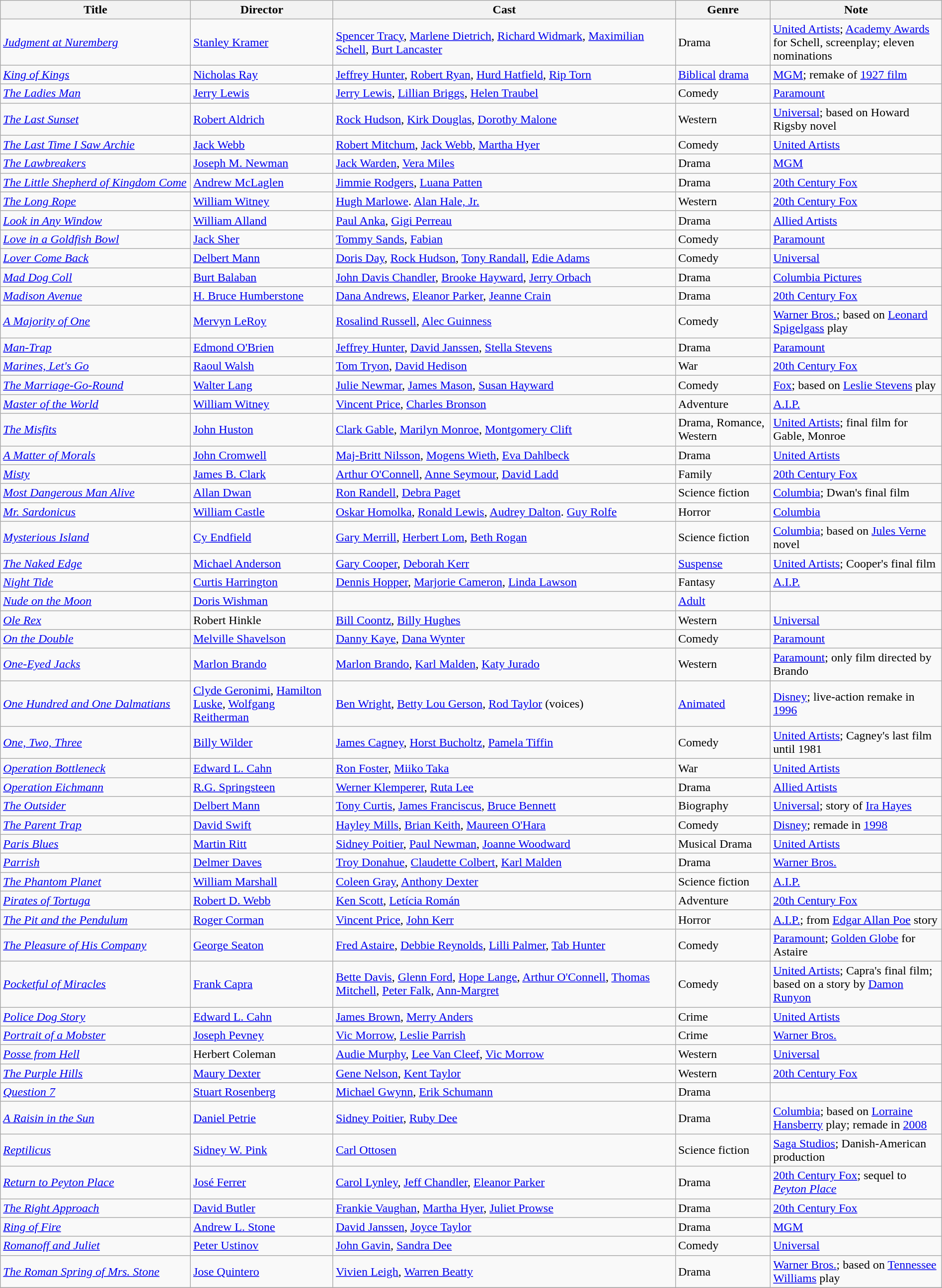<table class="wikitable" width= "100%">
<tr>
<th width=20%>Title</th>
<th width=15%>Director</th>
<th width=36%>Cast</th>
<th width=10%>Genre</th>
<th width=18%>Note</th>
</tr>
<tr>
<td><em><a href='#'>Judgment at Nuremberg</a></em></td>
<td><a href='#'>Stanley Kramer</a></td>
<td><a href='#'>Spencer Tracy</a>, <a href='#'>Marlene Dietrich</a>, <a href='#'>Richard Widmark</a>, <a href='#'>Maximilian Schell</a>, <a href='#'>Burt Lancaster</a></td>
<td>Drama</td>
<td><a href='#'>United Artists</a>; <a href='#'>Academy Awards</a> for Schell, screenplay; eleven nominations</td>
</tr>
<tr>
<td><em><a href='#'>King of Kings</a></em></td>
<td><a href='#'>Nicholas Ray</a></td>
<td><a href='#'>Jeffrey Hunter</a>, <a href='#'>Robert Ryan</a>, <a href='#'>Hurd Hatfield</a>, <a href='#'>Rip Torn</a></td>
<td><a href='#'>Biblical</a> <a href='#'>drama</a></td>
<td><a href='#'>MGM</a>; remake of <a href='#'>1927 film</a></td>
</tr>
<tr>
<td><em><a href='#'>The Ladies Man</a></em></td>
<td><a href='#'>Jerry Lewis</a></td>
<td><a href='#'>Jerry Lewis</a>, <a href='#'>Lillian Briggs</a>, <a href='#'>Helen Traubel</a></td>
<td>Comedy</td>
<td><a href='#'>Paramount</a></td>
</tr>
<tr>
<td><em><a href='#'>The Last Sunset</a></em></td>
<td><a href='#'>Robert Aldrich</a></td>
<td><a href='#'>Rock Hudson</a>, <a href='#'>Kirk Douglas</a>, <a href='#'>Dorothy Malone</a></td>
<td>Western</td>
<td><a href='#'>Universal</a>; based on Howard Rigsby novel</td>
</tr>
<tr>
<td><em><a href='#'>The Last Time I Saw Archie</a></em></td>
<td><a href='#'>Jack Webb</a></td>
<td><a href='#'>Robert Mitchum</a>, <a href='#'>Jack Webb</a>, <a href='#'>Martha Hyer</a></td>
<td>Comedy</td>
<td><a href='#'>United Artists</a></td>
</tr>
<tr>
<td><em><a href='#'>The Lawbreakers</a></em></td>
<td><a href='#'>Joseph M. Newman</a></td>
<td><a href='#'>Jack Warden</a>, <a href='#'>Vera Miles</a></td>
<td>Drama</td>
<td><a href='#'>MGM</a></td>
</tr>
<tr>
<td><em><a href='#'>The Little Shepherd of Kingdom Come</a></em></td>
<td><a href='#'>Andrew McLaglen</a></td>
<td><a href='#'>Jimmie Rodgers</a>, <a href='#'>Luana Patten</a></td>
<td>Drama</td>
<td><a href='#'>20th Century Fox</a></td>
</tr>
<tr>
<td><em><a href='#'>The Long Rope</a></em></td>
<td><a href='#'>William Witney</a></td>
<td><a href='#'>Hugh Marlowe</a>. <a href='#'>Alan Hale, Jr.</a></td>
<td>Western</td>
<td><a href='#'>20th Century Fox</a></td>
</tr>
<tr>
<td><em><a href='#'>Look in Any Window</a></em></td>
<td><a href='#'>William Alland</a></td>
<td><a href='#'>Paul Anka</a>, <a href='#'>Gigi Perreau</a></td>
<td>Drama</td>
<td><a href='#'>Allied Artists</a></td>
</tr>
<tr>
<td><em><a href='#'>Love in a Goldfish Bowl</a></em></td>
<td><a href='#'>Jack Sher</a></td>
<td><a href='#'>Tommy Sands</a>, <a href='#'>Fabian</a></td>
<td>Comedy</td>
<td><a href='#'>Paramount</a></td>
</tr>
<tr>
<td><em><a href='#'>Lover Come Back</a></em></td>
<td><a href='#'>Delbert Mann</a></td>
<td><a href='#'>Doris Day</a>, <a href='#'>Rock Hudson</a>, <a href='#'>Tony Randall</a>, <a href='#'>Edie Adams</a></td>
<td>Comedy</td>
<td><a href='#'>Universal</a></td>
</tr>
<tr>
<td><em><a href='#'>Mad Dog Coll</a></em></td>
<td><a href='#'>Burt Balaban</a></td>
<td><a href='#'>John Davis Chandler</a>, <a href='#'>Brooke Hayward</a>, <a href='#'>Jerry Orbach</a></td>
<td>Drama</td>
<td><a href='#'>Columbia Pictures</a></td>
</tr>
<tr>
<td><em><a href='#'>Madison Avenue</a></em></td>
<td><a href='#'>H. Bruce Humberstone</a></td>
<td><a href='#'>Dana Andrews</a>, <a href='#'>Eleanor Parker</a>, <a href='#'>Jeanne Crain</a></td>
<td>Drama</td>
<td><a href='#'>20th Century Fox</a></td>
</tr>
<tr>
<td><em><a href='#'>A Majority of One</a></em></td>
<td><a href='#'>Mervyn LeRoy</a></td>
<td><a href='#'>Rosalind Russell</a>, <a href='#'>Alec Guinness</a></td>
<td>Comedy</td>
<td><a href='#'>Warner Bros.</a>; based on <a href='#'>Leonard Spigelgass</a> play</td>
</tr>
<tr>
<td><em><a href='#'>Man-Trap</a></em></td>
<td><a href='#'>Edmond O'Brien</a></td>
<td><a href='#'>Jeffrey Hunter</a>, <a href='#'>David Janssen</a>, <a href='#'>Stella Stevens</a></td>
<td>Drama</td>
<td><a href='#'>Paramount</a></td>
</tr>
<tr>
<td><em><a href='#'>Marines, Let's Go</a></em></td>
<td><a href='#'>Raoul Walsh</a></td>
<td><a href='#'>Tom Tryon</a>, <a href='#'>David Hedison</a></td>
<td>War</td>
<td><a href='#'>20th Century Fox</a></td>
</tr>
<tr>
<td><em><a href='#'>The Marriage-Go-Round</a></em></td>
<td><a href='#'>Walter Lang</a></td>
<td><a href='#'>Julie Newmar</a>, <a href='#'>James Mason</a>, <a href='#'>Susan Hayward</a></td>
<td>Comedy</td>
<td><a href='#'>Fox</a>; based on <a href='#'>Leslie Stevens</a> play</td>
</tr>
<tr>
<td><em><a href='#'>Master of the World</a></em></td>
<td><a href='#'>William Witney</a></td>
<td><a href='#'>Vincent Price</a>, <a href='#'>Charles Bronson</a></td>
<td>Adventure</td>
<td><a href='#'>A.I.P.</a></td>
</tr>
<tr>
<td><em><a href='#'>The Misfits</a></em></td>
<td><a href='#'>John Huston</a></td>
<td><a href='#'>Clark Gable</a>, <a href='#'>Marilyn Monroe</a>, <a href='#'>Montgomery Clift</a></td>
<td>Drama, Romance, Western</td>
<td><a href='#'>United Artists</a>; final film for Gable, Monroe</td>
</tr>
<tr>
<td><em><a href='#'>A Matter of Morals</a></em></td>
<td><a href='#'>John Cromwell</a></td>
<td><a href='#'>Maj-Britt Nilsson</a>, <a href='#'>Mogens Wieth</a>, <a href='#'>Eva Dahlbeck</a></td>
<td>Drama</td>
<td><a href='#'>United Artists</a></td>
</tr>
<tr>
<td><em><a href='#'>Misty</a></em></td>
<td><a href='#'>James B. Clark</a></td>
<td><a href='#'>Arthur O'Connell</a>, <a href='#'>Anne Seymour</a>, <a href='#'>David Ladd</a></td>
<td>Family</td>
<td><a href='#'>20th Century Fox</a></td>
</tr>
<tr>
<td><em><a href='#'>Most Dangerous Man Alive</a></em></td>
<td><a href='#'>Allan Dwan</a></td>
<td><a href='#'>Ron Randell</a>, <a href='#'>Debra Paget</a></td>
<td>Science fiction</td>
<td><a href='#'>Columbia</a>; Dwan's final film</td>
</tr>
<tr>
<td><em><a href='#'>Mr. Sardonicus</a></em></td>
<td><a href='#'>William Castle</a></td>
<td><a href='#'>Oskar Homolka</a>, <a href='#'>Ronald Lewis</a>, <a href='#'>Audrey Dalton</a>. <a href='#'>Guy Rolfe</a></td>
<td>Horror</td>
<td><a href='#'>Columbia</a></td>
</tr>
<tr>
<td><em><a href='#'>Mysterious Island</a></em></td>
<td><a href='#'>Cy Endfield</a></td>
<td><a href='#'>Gary Merrill</a>, <a href='#'>Herbert Lom</a>, <a href='#'>Beth Rogan</a></td>
<td>Science fiction</td>
<td><a href='#'>Columbia</a>; based on <a href='#'>Jules Verne</a> novel</td>
</tr>
<tr>
<td><em><a href='#'>The Naked Edge</a></em></td>
<td><a href='#'>Michael Anderson</a></td>
<td><a href='#'>Gary Cooper</a>, <a href='#'>Deborah Kerr</a></td>
<td><a href='#'>Suspense</a></td>
<td><a href='#'>United Artists</a>; Cooper's final film</td>
</tr>
<tr>
<td><em><a href='#'>Night Tide</a></em></td>
<td><a href='#'>Curtis Harrington</a></td>
<td><a href='#'>Dennis Hopper</a>, <a href='#'>Marjorie Cameron</a>, <a href='#'>Linda Lawson</a></td>
<td>Fantasy</td>
<td><a href='#'>A.I.P.</a></td>
</tr>
<tr>
<td><em><a href='#'>Nude on the Moon</a></em></td>
<td><a href='#'>Doris Wishman</a></td>
<td></td>
<td><a href='#'>Adult</a></td>
<td></td>
</tr>
<tr>
<td><em><a href='#'>Ole Rex</a></em></td>
<td>Robert Hinkle</td>
<td><a href='#'>Bill Coontz</a>, <a href='#'>Billy Hughes</a></td>
<td>Western</td>
<td><a href='#'>Universal</a></td>
</tr>
<tr>
<td><em><a href='#'>On the Double</a></em></td>
<td><a href='#'>Melville Shavelson</a></td>
<td><a href='#'>Danny Kaye</a>, <a href='#'>Dana Wynter</a></td>
<td>Comedy</td>
<td><a href='#'>Paramount</a></td>
</tr>
<tr>
<td><em><a href='#'>One-Eyed Jacks</a></em></td>
<td><a href='#'>Marlon Brando</a></td>
<td><a href='#'>Marlon Brando</a>, <a href='#'>Karl Malden</a>, <a href='#'>Katy Jurado</a></td>
<td>Western</td>
<td><a href='#'>Paramount</a>; only film directed by Brando</td>
</tr>
<tr>
<td><em><a href='#'>One Hundred and One Dalmatians</a></em></td>
<td><a href='#'>Clyde Geronimi</a>, <a href='#'>Hamilton Luske</a>, <a href='#'>Wolfgang Reitherman</a></td>
<td><a href='#'>Ben Wright</a>, <a href='#'>Betty Lou Gerson</a>, <a href='#'>Rod Taylor</a> (voices)</td>
<td><a href='#'>Animated</a></td>
<td><a href='#'>Disney</a>; live-action remake in <a href='#'>1996</a></td>
</tr>
<tr>
<td><em><a href='#'>One, Two, Three</a></em></td>
<td><a href='#'>Billy Wilder</a></td>
<td><a href='#'>James Cagney</a>, <a href='#'>Horst Bucholtz</a>, <a href='#'>Pamela Tiffin</a></td>
<td>Comedy</td>
<td><a href='#'>United Artists</a>; Cagney's last film until 1981</td>
</tr>
<tr>
<td><em><a href='#'>Operation Bottleneck</a></em></td>
<td><a href='#'>Edward L. Cahn</a></td>
<td><a href='#'>Ron Foster</a>, <a href='#'>Miiko Taka</a></td>
<td>War</td>
<td><a href='#'>United Artists</a></td>
</tr>
<tr>
<td><em><a href='#'>Operation Eichmann</a></em></td>
<td><a href='#'>R.G. Springsteen</a></td>
<td><a href='#'>Werner Klemperer</a>, <a href='#'>Ruta Lee</a></td>
<td>Drama</td>
<td><a href='#'>Allied Artists</a></td>
</tr>
<tr>
<td><em><a href='#'>The Outsider</a></em></td>
<td><a href='#'>Delbert Mann</a></td>
<td><a href='#'>Tony Curtis</a>, <a href='#'>James Franciscus</a>, <a href='#'>Bruce Bennett</a></td>
<td>Biography</td>
<td><a href='#'>Universal</a>; story of <a href='#'>Ira Hayes</a></td>
</tr>
<tr>
<td><em><a href='#'>The Parent Trap</a></em></td>
<td><a href='#'>David Swift</a></td>
<td><a href='#'>Hayley Mills</a>, <a href='#'>Brian Keith</a>, <a href='#'>Maureen O'Hara</a></td>
<td>Comedy</td>
<td><a href='#'>Disney</a>; remade in <a href='#'>1998</a></td>
</tr>
<tr>
<td><em><a href='#'>Paris Blues</a></em></td>
<td><a href='#'>Martin Ritt</a></td>
<td><a href='#'>Sidney Poitier</a>, <a href='#'>Paul Newman</a>, <a href='#'>Joanne Woodward</a></td>
<td>Musical Drama</td>
<td><a href='#'>United Artists</a></td>
</tr>
<tr>
<td><em><a href='#'>Parrish</a></em></td>
<td><a href='#'>Delmer Daves</a></td>
<td><a href='#'>Troy Donahue</a>, <a href='#'>Claudette Colbert</a>, <a href='#'>Karl Malden</a></td>
<td>Drama</td>
<td><a href='#'>Warner Bros.</a></td>
</tr>
<tr>
<td><em><a href='#'>The Phantom Planet</a></em></td>
<td><a href='#'>William Marshall</a></td>
<td><a href='#'>Coleen Gray</a>, <a href='#'>Anthony Dexter</a></td>
<td>Science fiction</td>
<td><a href='#'>A.I.P.</a></td>
</tr>
<tr>
<td><em><a href='#'>Pirates of Tortuga</a></em></td>
<td><a href='#'>Robert D. Webb</a></td>
<td><a href='#'>Ken Scott</a>, <a href='#'>Letícia Román</a></td>
<td>Adventure</td>
<td><a href='#'>20th Century Fox</a></td>
</tr>
<tr>
<td><em><a href='#'>The Pit and the Pendulum</a></em></td>
<td><a href='#'>Roger Corman</a></td>
<td><a href='#'>Vincent Price</a>, <a href='#'>John Kerr</a></td>
<td>Horror</td>
<td><a href='#'>A.I.P.</a>; from <a href='#'>Edgar Allan Poe</a> story</td>
</tr>
<tr>
<td><em><a href='#'>The Pleasure of His Company</a></em></td>
<td><a href='#'>George Seaton</a></td>
<td><a href='#'>Fred Astaire</a>, <a href='#'>Debbie Reynolds</a>, <a href='#'>Lilli Palmer</a>, <a href='#'>Tab Hunter</a></td>
<td>Comedy</td>
<td><a href='#'>Paramount</a>; <a href='#'>Golden Globe</a> for Astaire</td>
</tr>
<tr>
<td><em><a href='#'>Pocketful of Miracles</a></em></td>
<td><a href='#'>Frank Capra</a></td>
<td><a href='#'>Bette Davis</a>, <a href='#'>Glenn Ford</a>, <a href='#'>Hope Lange</a>, <a href='#'>Arthur O'Connell</a>, <a href='#'>Thomas Mitchell</a>, <a href='#'>Peter Falk</a>, <a href='#'>Ann-Margret</a></td>
<td>Comedy</td>
<td><a href='#'>United Artists</a>; Capra's final film; based on a story by <a href='#'>Damon Runyon</a></td>
</tr>
<tr>
<td><em><a href='#'>Police Dog Story</a></em></td>
<td><a href='#'>Edward L. Cahn</a></td>
<td><a href='#'>James Brown</a>, <a href='#'>Merry Anders</a></td>
<td>Crime</td>
<td><a href='#'>United Artists</a></td>
</tr>
<tr>
<td><em><a href='#'>Portrait of a Mobster</a></em></td>
<td><a href='#'>Joseph Pevney</a></td>
<td><a href='#'>Vic Morrow</a>, <a href='#'>Leslie Parrish</a></td>
<td>Crime</td>
<td><a href='#'>Warner Bros.</a></td>
</tr>
<tr>
<td><em><a href='#'>Posse from Hell</a></em></td>
<td>Herbert Coleman</td>
<td><a href='#'>Audie Murphy</a>, <a href='#'>Lee Van Cleef</a>, <a href='#'>Vic Morrow</a></td>
<td>Western</td>
<td><a href='#'>Universal</a></td>
</tr>
<tr>
<td><em><a href='#'>The Purple Hills</a></em></td>
<td><a href='#'>Maury Dexter</a></td>
<td><a href='#'>Gene Nelson</a>, <a href='#'>Kent Taylor</a></td>
<td>Western</td>
<td><a href='#'>20th Century Fox</a></td>
</tr>
<tr>
<td><em><a href='#'>Question 7</a></em></td>
<td><a href='#'>Stuart Rosenberg</a></td>
<td><a href='#'>Michael Gwynn</a>, <a href='#'>Erik Schumann</a></td>
<td>Drama</td>
<td></td>
</tr>
<tr>
<td><em><a href='#'>A Raisin in the Sun</a></em></td>
<td><a href='#'>Daniel Petrie</a></td>
<td><a href='#'>Sidney Poitier</a>, <a href='#'>Ruby Dee</a></td>
<td>Drama</td>
<td><a href='#'>Columbia</a>; based on <a href='#'>Lorraine Hansberry</a> play; remade in <a href='#'>2008</a></td>
</tr>
<tr>
<td><em><a href='#'>Reptilicus</a></em></td>
<td><a href='#'>Sidney W. Pink</a></td>
<td><a href='#'>Carl Ottosen</a></td>
<td>Science fiction</td>
<td><a href='#'>Saga Studios</a>; Danish-American production</td>
</tr>
<tr>
<td><em><a href='#'>Return to Peyton Place</a></em></td>
<td><a href='#'>José Ferrer</a></td>
<td><a href='#'>Carol Lynley</a>, <a href='#'>Jeff Chandler</a>, <a href='#'>Eleanor Parker</a></td>
<td>Drama</td>
<td><a href='#'>20th Century Fox</a>; sequel to <em><a href='#'>Peyton Place</a></em></td>
</tr>
<tr>
<td><em><a href='#'>The Right Approach</a></em></td>
<td><a href='#'>David Butler</a></td>
<td><a href='#'>Frankie Vaughan</a>, <a href='#'>Martha Hyer</a>, <a href='#'>Juliet Prowse</a></td>
<td>Drama</td>
<td><a href='#'>20th Century Fox</a></td>
</tr>
<tr>
<td><em><a href='#'>Ring of Fire</a></em></td>
<td><a href='#'>Andrew L. Stone</a></td>
<td><a href='#'>David Janssen</a>, <a href='#'>Joyce Taylor</a></td>
<td>Drama</td>
<td><a href='#'>MGM</a></td>
</tr>
<tr>
<td><em><a href='#'>Romanoff and Juliet</a></em></td>
<td><a href='#'>Peter Ustinov</a></td>
<td><a href='#'>John Gavin</a>, <a href='#'>Sandra Dee</a></td>
<td>Comedy</td>
<td><a href='#'>Universal</a></td>
</tr>
<tr>
<td><em><a href='#'>The Roman Spring of Mrs. Stone</a></em></td>
<td><a href='#'>Jose Quintero</a></td>
<td><a href='#'>Vivien Leigh</a>, <a href='#'>Warren Beatty</a></td>
<td>Drama</td>
<td><a href='#'>Warner Bros.</a>; based on <a href='#'>Tennessee Williams</a> play</td>
</tr>
<tr>
</tr>
</table>
